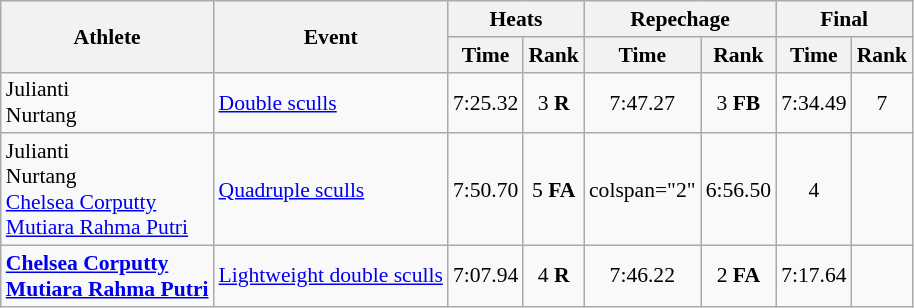<table class=wikitable style="text-align:center; font-size:90%">
<tr>
<th rowspan="2">Athlete</th>
<th rowspan="2">Event</th>
<th colspan="2">Heats</th>
<th colspan="2">Repechage</th>
<th colspan="2">Final</th>
</tr>
<tr>
<th>Time</th>
<th>Rank</th>
<th>Time</th>
<th>Rank</th>
<th>Time</th>
<th>Rank</th>
</tr>
<tr>
<td align="left">Julianti<br>Nurtang</td>
<td align="left"><a href='#'>Double sculls</a></td>
<td>7:25.32</td>
<td>3 <strong>R</strong></td>
<td>7:47.27</td>
<td>3 <strong>FB</strong></td>
<td>7:34.49</td>
<td>7</td>
</tr>
<tr>
<td align="left">Julianti<br>Nurtang<br><a href='#'>Chelsea Corputty</a><br><a href='#'>Mutiara Rahma Putri</a></td>
<td align="left"><a href='#'>Quadruple sculls</a></td>
<td>7:50.70</td>
<td>5 <strong>FA</strong></td>
<td>colspan="2" </td>
<td>6:56.50</td>
<td>4</td>
</tr>
<tr>
<td align="left"><strong><a href='#'>Chelsea Corputty</a><br><a href='#'>Mutiara Rahma Putri</a></strong></td>
<td align="left"><a href='#'>Lightweight double sculls</a></td>
<td>7:07.94</td>
<td>4 <strong>R</strong></td>
<td>7:46.22</td>
<td>2 <strong>FA</strong></td>
<td>7:17.64</td>
<td></td>
</tr>
</table>
